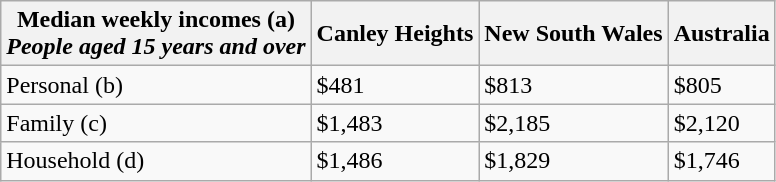<table class="wikitable">
<tr>
<th><strong>Median weekly incomes (a)</strong><br><strong><em>People aged 15 years and over</em></strong></th>
<th>Canley Heights</th>
<th>New South Wales</th>
<th>Australia</th>
</tr>
<tr>
<td>Personal (b)</td>
<td>$481</td>
<td>$813</td>
<td>$805</td>
</tr>
<tr>
<td>Family (c)</td>
<td>$1,483</td>
<td>$2,185</td>
<td>$2,120</td>
</tr>
<tr>
<td>Household (d)</td>
<td>$1,486</td>
<td>$1,829</td>
<td>$1,746</td>
</tr>
</table>
